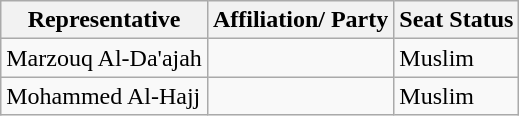<table class="wikitable">
<tr>
<th>Representative</th>
<th>Affiliation/ Party</th>
<th>Seat Status</th>
</tr>
<tr>
<td>Marzouq Al-Da'ajah</td>
<td></td>
<td>Muslim</td>
</tr>
<tr>
<td>Mohammed Al-Hajj</td>
<td></td>
<td>Muslim</td>
</tr>
</table>
